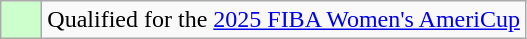<table class="wikitable">
<tr>
<td width=20px bgcolor="#ccffcc"></td>
<td>Qualified for the <a href='#'>2025 FIBA Women's AmeriCup</a></td>
</tr>
</table>
